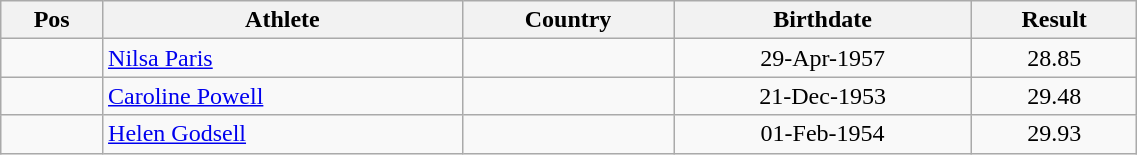<table class="wikitable"  style="text-align:center; width:60%;">
<tr>
<th>Pos</th>
<th>Athlete</th>
<th>Country</th>
<th>Birthdate</th>
<th>Result</th>
</tr>
<tr>
<td align=center></td>
<td align=left><a href='#'>Nilsa Paris</a></td>
<td align=left></td>
<td>29-Apr-1957</td>
<td>28.85</td>
</tr>
<tr>
<td align=center></td>
<td align=left><a href='#'>Caroline Powell</a></td>
<td align=left></td>
<td>21-Dec-1953</td>
<td>29.48</td>
</tr>
<tr>
<td align=center></td>
<td align=left><a href='#'>Helen Godsell</a></td>
<td align=left></td>
<td>01-Feb-1954</td>
<td>29.93</td>
</tr>
</table>
